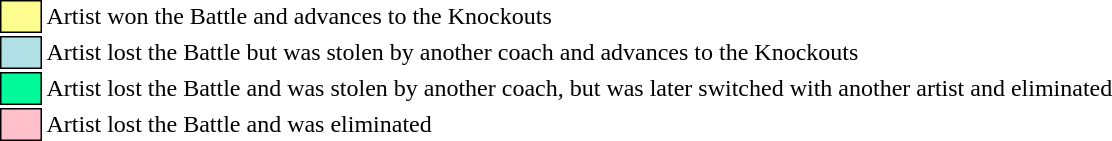<table class="toccolours" style="font-size: 100%">
<tr>
<td style="background:#fdfc8f; border:1px solid black">     </td>
<td>Artist won the Battle and advances to the Knockouts</td>
</tr>
<tr>
<td style="background:#b0e0e6; border:1px solid black">     </td>
<td>Artist lost the Battle but was stolen by another coach and advances to the Knockouts</td>
</tr>
<tr>
<td style="background-color:#00fa9a; border: 1px solid black">      </td>
<td>Artist lost the Battle and was stolen by another coach, but was later switched with another artist and eliminated</td>
</tr>
<tr>
<td style="background:pink; border:1px solid black">     </td>
<td>Artist lost the Battle and was eliminated</td>
</tr>
</table>
